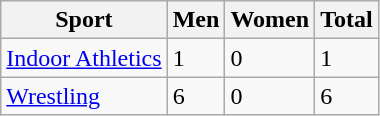<table class="wikitable sortable">
<tr>
<th>Sport</th>
<th>Men</th>
<th>Women</th>
<th>Total</th>
</tr>
<tr>
<td><a href='#'>Indoor Athletics</a></td>
<td>1</td>
<td>0</td>
<td>1</td>
</tr>
<tr>
<td><a href='#'>Wrestling</a></td>
<td>6</td>
<td>0</td>
<td>6</td>
</tr>
</table>
